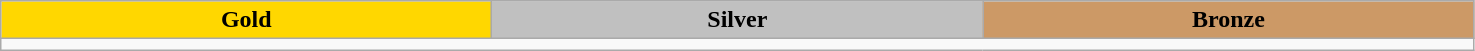<table class="wikitable"; font-size:90%">
<tr>
<td scope="col" style="width:20em; background:gold" align=center><strong>Gold</strong></td>
<td scope="col" style="width:20em; background:silver" align=center><strong>Silver</strong></td>
<td scope="col" style="width:20em; background:#cc9966" align=center><strong>Bronze</strong></td>
</tr>
<tr>
<td colspan=3></td>
</tr>
</table>
